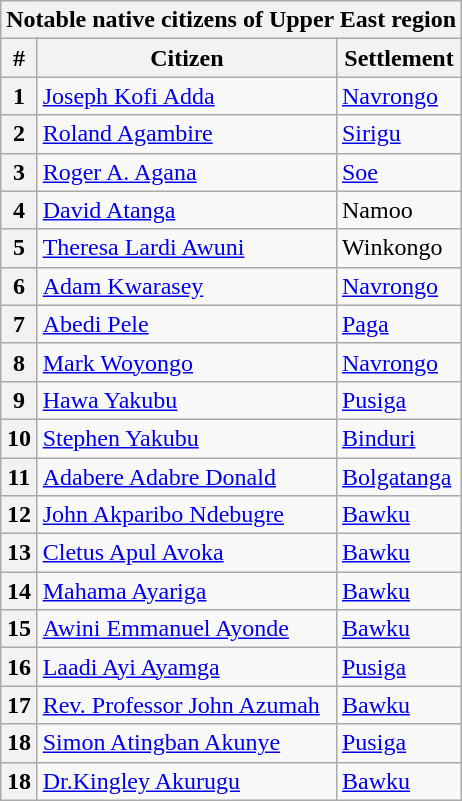<table class="wikitable">
<tr>
<th colspan=3>Notable native citizens of Upper East region</th>
</tr>
<tr>
<th>#</th>
<th>Citizen</th>
<th>Settlement</th>
</tr>
<tr>
<th>1</th>
<td><a href='#'>Joseph Kofi Adda</a></td>
<td><a href='#'>Navrongo</a></td>
</tr>
<tr>
<th>2</th>
<td><a href='#'>Roland Agambire</a></td>
<td><a href='#'>Sirigu</a></td>
</tr>
<tr>
<th>3</th>
<td><a href='#'>Roger A. Agana</a></td>
<td><a href='#'>Soe</a></td>
</tr>
<tr>
<th>4</th>
<td><a href='#'>David Atanga</a></td>
<td>Namoo</td>
</tr>
<tr>
<th>5</th>
<td><a href='#'>Theresa Lardi Awuni</a></td>
<td>Winkongo</td>
</tr>
<tr>
<th>6</th>
<td><a href='#'>Adam Kwarasey</a></td>
<td><a href='#'>Navrongo</a></td>
</tr>
<tr>
<th>7</th>
<td><a href='#'>Abedi Pele</a></td>
<td><a href='#'>Paga</a></td>
</tr>
<tr>
<th>8</th>
<td><a href='#'>Mark Woyongo</a></td>
<td><a href='#'>Navrongo</a></td>
</tr>
<tr>
<th>9</th>
<td><a href='#'>Hawa Yakubu</a></td>
<td><a href='#'>Pusiga</a></td>
</tr>
<tr>
<th>10</th>
<td><a href='#'>Stephen Yakubu</a></td>
<td><a href='#'>Binduri</a></td>
</tr>
<tr>
<th>11</th>
<td><a href='#'>Adabere Adabre Donald</a></td>
<td><a href='#'>Bolgatanga</a></td>
</tr>
<tr>
<th>12</th>
<td><a href='#'>John Akparibo Ndebugre</a></td>
<td><a href='#'>Bawku</a></td>
</tr>
<tr>
<th>13</th>
<td><a href='#'>Cletus Apul Avoka</a></td>
<td><a href='#'>Bawku</a></td>
</tr>
<tr>
<th>14</th>
<td><a href='#'>Mahama Ayariga</a></td>
<td><a href='#'>Bawku</a></td>
</tr>
<tr>
<th>15</th>
<td><a href='#'>Awini Emmanuel Ayonde</a></td>
<td><a href='#'>Bawku</a></td>
</tr>
<tr>
<th>16</th>
<td><a href='#'>Laadi Ayi Ayamga</a></td>
<td><a href='#'>Pusiga</a></td>
</tr>
<tr>
<th>17</th>
<td><a href='#'>Rev. Professor John Azumah</a></td>
<td><a href='#'>Bawku</a></td>
</tr>
<tr>
<th>18</th>
<td><a href='#'>Simon Atingban Akunye</a></td>
<td><a href='#'>Pusiga</a></td>
</tr>
<tr>
<th>18</th>
<td><a href='#'>Dr.Kingley Akurugu</a></td>
<td><a href='#'>Bawku</a></td>
</tr>
</table>
